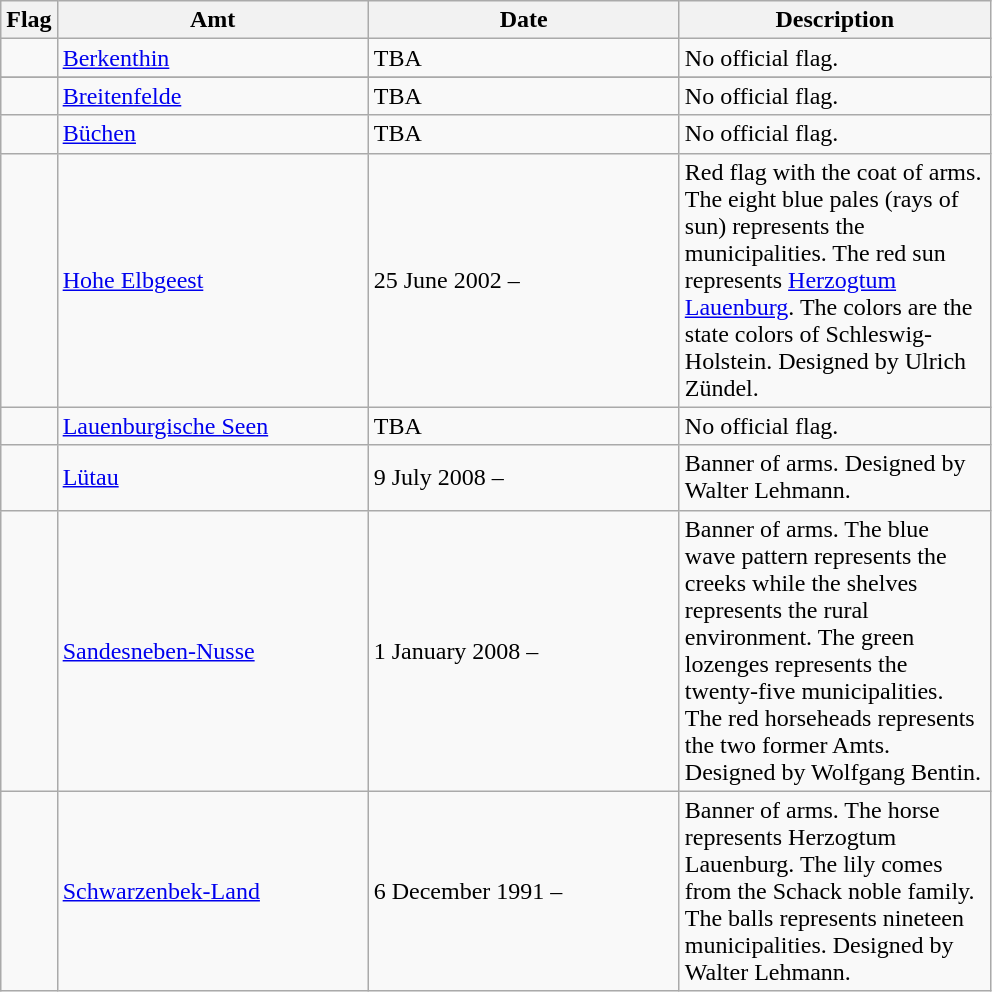<table class="wikitable">
<tr>
<th>Flag</th>
<th style="width:200px;">Amt</th>
<th style="width:200px;">Date</th>
<th style="width:200px;">Description</th>
</tr>
<tr>
<td></td>
<td><a href='#'>Berkenthin</a></td>
<td>TBA</td>
<td>No official flag.</td>
</tr>
<tr>
</tr>
<tr>
<td></td>
<td><a href='#'>Breitenfelde</a></td>
<td>TBA</td>
<td>No official flag.</td>
</tr>
<tr>
<td></td>
<td><a href='#'>Büchen</a></td>
<td>TBA</td>
<td>No official flag.</td>
</tr>
<tr>
<td></td>
<td><a href='#'>Hohe Elbgeest</a></td>
<td>25 June 2002 –</td>
<td>Red flag with the coat of arms. The eight blue pales (rays of sun) represents the municipalities. The red sun represents <a href='#'>Herzogtum Lauenburg</a>. The colors are the state colors of Schleswig-Holstein. Designed by Ulrich Zündel.</td>
</tr>
<tr>
<td></td>
<td><a href='#'>Lauenburgische Seen</a></td>
<td>TBA</td>
<td>No official flag.</td>
</tr>
<tr>
<td></td>
<td><a href='#'>Lütau</a></td>
<td>9 July 2008 –</td>
<td>Banner of arms. Designed by Walter Lehmann.</td>
</tr>
<tr>
<td></td>
<td><a href='#'>Sandesneben-Nusse</a></td>
<td>1 January 2008 –</td>
<td>Banner of arms. The blue wave pattern represents the creeks while the shelves represents the rural environment. The green lozenges represents the twenty-five municipalities. The red horseheads represents the two former Amts. Designed by Wolfgang Bentin.</td>
</tr>
<tr>
<td></td>
<td><a href='#'>Schwarzenbek-Land</a></td>
<td>6 December 1991 –</td>
<td>Banner of arms. The horse represents Herzogtum Lauenburg. The lily comes from the Schack noble family. The balls represents nineteen municipalities. Designed by Walter Lehmann.</td>
</tr>
</table>
